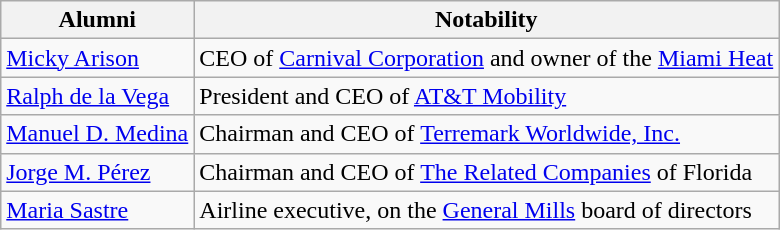<table Class="wikitable">
<tr>
<th>Alumni</th>
<th>Notability</th>
</tr>
<tr>
<td><a href='#'>Micky Arison</a></td>
<td>CEO of <a href='#'>Carnival Corporation</a> and owner of the <a href='#'>Miami Heat</a></td>
</tr>
<tr>
<td><a href='#'>Ralph de la Vega</a></td>
<td>President and CEO of <a href='#'>AT&T Mobility</a></td>
</tr>
<tr>
<td><a href='#'>Manuel D. Medina</a></td>
<td>Chairman and CEO of <a href='#'>Terremark Worldwide, Inc.</a></td>
</tr>
<tr>
<td><a href='#'>Jorge M. Pérez</a></td>
<td>Chairman and CEO of <a href='#'>The Related Companies</a> of Florida</td>
</tr>
<tr>
<td><a href='#'>Maria Sastre</a></td>
<td>Airline executive, on the <a href='#'>General Mills</a> board of directors</td>
</tr>
</table>
